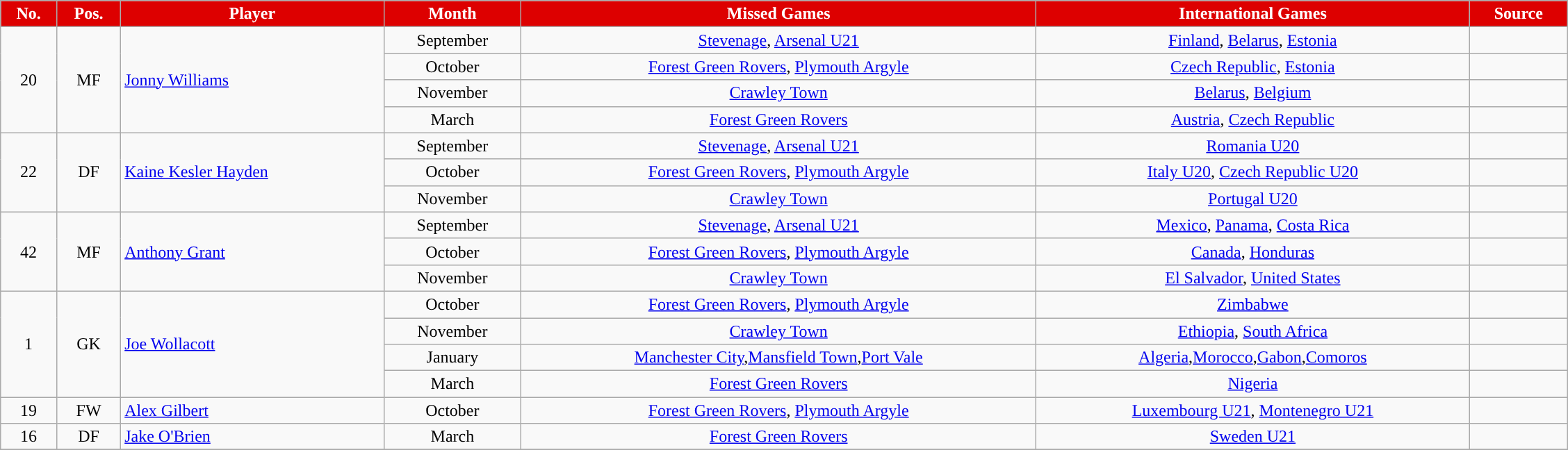<table class="wikitable" style="text-align:center;width:119%;">
<tr>
<th style="background:#DD0000;color:#fff;">No.</th>
<th style="background:#DD0000;color:#fff;">Pos.</th>
<th style="background:#DD0000;color:#fff;">Player</th>
<th style="background:#DD0000;color:#fff;">Month</th>
<th style="background:#DD0000;color:#fff;">Missed Games</th>
<th style="background:#DD0000;color:#fff;">International Games</th>
<th style="background:#DD0000;color:#fff;">Source</th>
</tr>
<tr>
<td rowspan=4>20</td>
<td rowspan=4>MF</td>
<td rowspan=4; align=left> <a href='#'>Jonny Williams</a></td>
<td>September</td>
<td><a href='#'>Stevenage</a>, <a href='#'>Arsenal U21</a></td>
<td><a href='#'>Finland</a>, <a href='#'>Belarus</a>, <a href='#'>Estonia</a></td>
<td></td>
</tr>
<tr>
<td>October</td>
<td><a href='#'>Forest Green Rovers</a>, <a href='#'>Plymouth Argyle</a></td>
<td><a href='#'>Czech Republic</a>, <a href='#'>Estonia</a></td>
<td></td>
</tr>
<tr>
<td>November</td>
<td><a href='#'>Crawley Town</a></td>
<td><a href='#'>Belarus</a>, <a href='#'>Belgium</a></td>
<td></td>
</tr>
<tr>
<td>March</td>
<td><a href='#'>Forest Green Rovers</a></td>
<td><a href='#'>Austria</a>, <a href='#'>Czech Republic</a></td>
<td></td>
</tr>
<tr>
<td rowspan=3>22</td>
<td rowspan=3>DF</td>
<td rowspan=3; align=left> <a href='#'>Kaine Kesler Hayden</a></td>
<td>September</td>
<td><a href='#'>Stevenage</a>, <a href='#'>Arsenal U21</a></td>
<td><a href='#'>Romania U20</a></td>
<td></td>
</tr>
<tr>
<td>October</td>
<td><a href='#'>Forest Green Rovers</a>, <a href='#'>Plymouth Argyle</a></td>
<td><a href='#'>Italy U20</a>, <a href='#'>Czech Republic U20</a></td>
<td></td>
</tr>
<tr>
<td>November</td>
<td><a href='#'>Crawley Town</a></td>
<td><a href='#'>Portugal U20</a></td>
<td></td>
</tr>
<tr>
<td rowspan=3>42</td>
<td rowspan=3>MF</td>
<td rowspan=3; align=left> <a href='#'>Anthony Grant</a></td>
<td>September</td>
<td><a href='#'>Stevenage</a>, <a href='#'>Arsenal U21</a></td>
<td><a href='#'>Mexico</a>, <a href='#'>Panama</a>, <a href='#'>Costa Rica</a></td>
<td></td>
</tr>
<tr>
<td>October</td>
<td><a href='#'>Forest Green Rovers</a>, <a href='#'>Plymouth Argyle</a></td>
<td><a href='#'>Canada</a>, <a href='#'>Honduras</a></td>
<td></td>
</tr>
<tr>
<td>November</td>
<td><a href='#'>Crawley Town</a></td>
<td><a href='#'>El Salvador</a>, <a href='#'>United States</a></td>
<td></td>
</tr>
<tr>
<td rowspan=4>1</td>
<td rowspan=4>GK</td>
<td rowspan=4; align=left> <a href='#'>Joe Wollacott</a></td>
<td>October</td>
<td><a href='#'>Forest Green Rovers</a>, <a href='#'>Plymouth Argyle</a></td>
<td><a href='#'>Zimbabwe</a></td>
<td></td>
</tr>
<tr>
<td>November</td>
<td><a href='#'>Crawley Town</a></td>
<td><a href='#'>Ethiopia</a>, <a href='#'>South Africa</a></td>
<td></td>
</tr>
<tr>
<td>January</td>
<td><a href='#'>Manchester City</a>,<a href='#'>Mansfield Town</a>,<a href='#'>Port Vale</a></td>
<td><a href='#'>Algeria</a>,<a href='#'>Morocco</a>,<a href='#'>Gabon</a>,<a href='#'>Comoros</a></td>
<td></td>
</tr>
<tr>
<td>March</td>
<td><a href='#'>Forest Green Rovers</a></td>
<td><a href='#'>Nigeria</a></td>
<td></td>
</tr>
<tr>
<td rowspan=1>19</td>
<td rowspan=1>FW</td>
<td rowspan=1; align=left> <a href='#'>Alex Gilbert</a></td>
<td>October</td>
<td><a href='#'>Forest Green Rovers</a>, <a href='#'>Plymouth Argyle</a></td>
<td><a href='#'>Luxembourg U21</a>, <a href='#'>Montenegro U21</a></td>
<td></td>
</tr>
<tr>
<td rowspan=1>16</td>
<td rowspan=1>DF</td>
<td rowspan=1; align=left> <a href='#'>Jake O'Brien</a></td>
<td>March</td>
<td><a href='#'>Forest Green Rovers</a></td>
<td><a href='#'>Sweden U21</a></td>
<td></td>
</tr>
<tr>
</tr>
</table>
